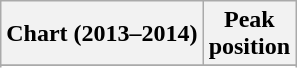<table class="wikitable sortable plainrowheaders" style="text-align:center">
<tr>
<th scope="col">Chart (2013–2014)</th>
<th scope="col">Peak<br>position</th>
</tr>
<tr>
</tr>
<tr>
</tr>
<tr>
</tr>
<tr>
</tr>
<tr>
</tr>
</table>
